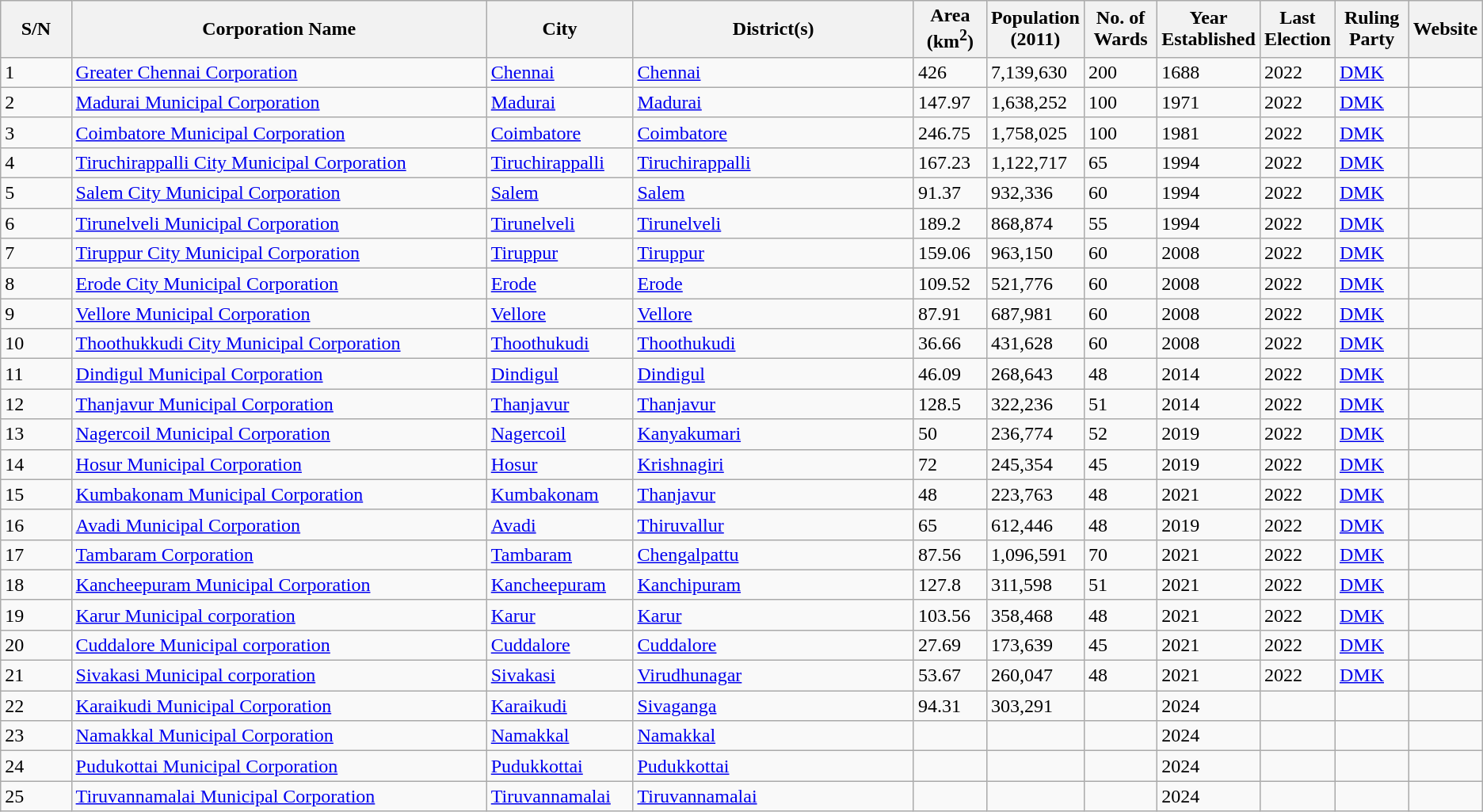<table class="wikitable sortable">
<tr>
<th style="width:05%;">S/N</th>
<th style="width:30%;">Corporation Name</th>
<th style="width:10%;">City</th>
<th style="width:20%;">District(s)</th>
<th style="width:05%;">Area (km<sup>2</sup>)</th>
<th style="width:05%;">Population (2011)</th>
<th style="width:05%;">No. of Wards</th>
<th style="width:05%;">Year Established</th>
<th style="width:05%;">Last Election</th>
<th style="width:05%;">Ruling Party</th>
<th style="width:05%;">Website<br><onlyinclude></th>
</tr>
<tr>
<td>1</td>
<td><a href='#'>Greater Chennai Corporation</a></td>
<td><a href='#'>Chennai</a></td>
<td><a href='#'>Chennai</a></td>
<td>426</td>
<td>7,139,630</td>
<td>200</td>
<td>1688</td>
<td>2022</td>
<td><a href='#'>DMK</a></td>
<td></td>
</tr>
<tr>
<td>2</td>
<td><a href='#'>Madurai Municipal Corporation</a></td>
<td><a href='#'>Madurai</a></td>
<td><a href='#'>Madurai</a></td>
<td>147.97</td>
<td>1,638,252</td>
<td>100</td>
<td>1971</td>
<td>2022</td>
<td><a href='#'>DMK</a></td>
<td></td>
</tr>
<tr>
<td>3</td>
<td><a href='#'>Coimbatore Municipal Corporation</a></td>
<td><a href='#'>Coimbatore</a></td>
<td><a href='#'>Coimbatore</a></td>
<td>246.75</td>
<td>1,758,025</td>
<td>100</td>
<td>1981</td>
<td>2022</td>
<td><a href='#'>DMK</a></td>
<td></td>
</tr>
<tr>
<td>4</td>
<td><a href='#'>Tiruchirappalli City Municipal Corporation</a></td>
<td><a href='#'>Tiruchirappalli</a></td>
<td><a href='#'>Tiruchirappalli</a></td>
<td>167.23</td>
<td>1,122,717</td>
<td>65</td>
<td>1994</td>
<td>2022</td>
<td><a href='#'>DMK</a></td>
<td></td>
</tr>
<tr>
<td>5</td>
<td><a href='#'>Salem City Municipal Corporation</a></td>
<td><a href='#'>Salem</a></td>
<td><a href='#'>Salem</a></td>
<td>91.37</td>
<td>932,336</td>
<td>60</td>
<td>1994</td>
<td>2022</td>
<td><a href='#'>DMK</a></td>
<td></td>
</tr>
<tr>
<td>6</td>
<td><a href='#'>Tirunelveli Municipal Corporation</a></td>
<td><a href='#'>Tirunelveli</a></td>
<td><a href='#'>Tirunelveli</a></td>
<td>189.2</td>
<td>868,874</td>
<td>55</td>
<td>1994</td>
<td>2022</td>
<td><a href='#'>DMK</a></td>
<td></td>
</tr>
<tr>
<td>7</td>
<td><a href='#'>Tiruppur City Municipal Corporation</a></td>
<td><a href='#'>Tiruppur</a></td>
<td><a href='#'>Tiruppur</a></td>
<td>159.06</td>
<td>963,150</td>
<td>60</td>
<td>2008</td>
<td>2022</td>
<td><a href='#'>DMK</a></td>
<td></td>
</tr>
<tr>
<td>8</td>
<td><a href='#'>Erode City Municipal Corporation</a></td>
<td><a href='#'>Erode</a></td>
<td><a href='#'>Erode</a></td>
<td>109.52</td>
<td>521,776</td>
<td>60</td>
<td>2008</td>
<td>2022</td>
<td><a href='#'>DMK</a></td>
<td></td>
</tr>
<tr>
<td>9</td>
<td><a href='#'>Vellore Municipal Corporation</a></td>
<td><a href='#'>Vellore</a></td>
<td><a href='#'>Vellore</a></td>
<td>87.91</td>
<td>687,981</td>
<td>60</td>
<td>2008</td>
<td>2022</td>
<td><a href='#'>DMK</a></td>
<td></td>
</tr>
<tr>
<td>10</td>
<td><a href='#'>Thoothukkudi City Municipal Corporation</a></td>
<td><a href='#'>Thoothukudi</a></td>
<td><a href='#'>Thoothukudi</a></td>
<td>36.66</td>
<td>431,628</td>
<td>60</td>
<td>2008</td>
<td>2022</td>
<td><a href='#'>DMK</a></td>
<td></td>
</tr>
<tr>
<td>11</td>
<td><a href='#'>Dindigul Municipal Corporation</a></td>
<td><a href='#'>Dindigul</a></td>
<td><a href='#'>Dindigul</a></td>
<td>46.09</td>
<td>268,643</td>
<td>48</td>
<td>2014</td>
<td>2022</td>
<td><a href='#'>DMK</a></td>
<td></td>
</tr>
<tr>
<td>12</td>
<td><a href='#'>Thanjavur Municipal Corporation</a></td>
<td><a href='#'>Thanjavur</a></td>
<td><a href='#'>Thanjavur</a></td>
<td>128.5</td>
<td>322,236</td>
<td>51</td>
<td>2014</td>
<td>2022</td>
<td><a href='#'>DMK</a></td>
<td></td>
</tr>
<tr>
<td>13</td>
<td><a href='#'>Nagercoil Municipal Corporation</a></td>
<td><a href='#'>Nagercoil</a></td>
<td><a href='#'>Kanyakumari</a></td>
<td>50</td>
<td>236,774</td>
<td>52</td>
<td>2019</td>
<td>2022</td>
<td><a href='#'>DMK</a></td>
<td></td>
</tr>
<tr>
<td>14</td>
<td><a href='#'>Hosur Municipal Corporation</a></td>
<td><a href='#'>Hosur</a></td>
<td><a href='#'>Krishnagiri</a></td>
<td>72</td>
<td>245,354</td>
<td>45</td>
<td>2019</td>
<td>2022</td>
<td><a href='#'>DMK</a></td>
<td></td>
</tr>
<tr>
<td>15</td>
<td><a href='#'>Kumbakonam Municipal Corporation</a></td>
<td><a href='#'>Kumbakonam</a></td>
<td><a href='#'>Thanjavur</a></td>
<td>48</td>
<td>223,763</td>
<td>48</td>
<td>2021</td>
<td>2022</td>
<td><a href='#'>DMK</a></td>
<td></td>
</tr>
<tr>
<td>16</td>
<td><a href='#'>Avadi Municipal Corporation</a></td>
<td><a href='#'>Avadi</a></td>
<td><a href='#'>Thiruvallur</a></td>
<td>65</td>
<td>612,446</td>
<td>48</td>
<td>2019</td>
<td>2022</td>
<td><a href='#'>DMK</a></td>
<td></td>
</tr>
<tr>
<td>17</td>
<td><a href='#'>Tambaram Corporation</a></td>
<td><a href='#'>Tambaram</a></td>
<td><a href='#'>Chengalpattu</a></td>
<td>87.56</td>
<td>1,096,591</td>
<td>70</td>
<td>2021</td>
<td>2022</td>
<td><a href='#'>DMK</a></td>
<td></td>
</tr>
<tr>
<td>18</td>
<td><a href='#'>Kancheepuram Municipal Corporation</a></td>
<td><a href='#'>Kancheepuram</a></td>
<td><a href='#'>Kanchipuram</a></td>
<td>127.8</td>
<td>311,598</td>
<td>51</td>
<td>2021</td>
<td>2022</td>
<td><a href='#'>DMK</a></td>
<td></td>
</tr>
<tr>
<td>19</td>
<td><a href='#'>Karur Municipal corporation</a></td>
<td><a href='#'>Karur</a></td>
<td><a href='#'>Karur</a></td>
<td>103.56</td>
<td>358,468</td>
<td>48</td>
<td>2021</td>
<td>2022</td>
<td><a href='#'>DMK</a></td>
<td></td>
</tr>
<tr>
<td>20</td>
<td><a href='#'>Cuddalore Municipal corporation </a></td>
<td><a href='#'>Cuddalore</a></td>
<td><a href='#'>Cuddalore</a></td>
<td>27.69</td>
<td>173,639</td>
<td>45</td>
<td>2021</td>
<td>2022</td>
<td><a href='#'>DMK</a></td>
<td></td>
</tr>
<tr>
<td>21</td>
<td><a href='#'>Sivakasi Municipal corporation</a></td>
<td><a href='#'>Sivakasi</a></td>
<td><a href='#'>Virudhunagar</a></td>
<td>53.67</td>
<td>260,047</td>
<td>48</td>
<td>2021</td>
<td>2022</td>
<td><a href='#'>DMK</a></td>
<td></td>
</tr>
<tr>
<td>22</td>
<td><a href='#'>Karaikudi Municipal Corporation</a></td>
<td><a href='#'>Karaikudi</a></td>
<td><a href='#'>Sivaganga</a></td>
<td>94.31</td>
<td>303,291</td>
<td></td>
<td>2024</td>
<td></td>
<td></td>
<td></td>
</tr>
<tr>
<td>23</td>
<td><a href='#'>Namakkal Municipal Corporation</a></td>
<td><a href='#'>Namakkal</a></td>
<td><a href='#'>Namakkal</a></td>
<td></td>
<td></td>
<td></td>
<td>2024</td>
<td></td>
<td></td>
<td></td>
</tr>
<tr>
<td>24</td>
<td><a href='#'>Pudukottai Municipal Corporation</a></td>
<td><a href='#'>Pudukkottai</a></td>
<td><a href='#'>Pudukkottai</a></td>
<td></td>
<td></td>
<td></td>
<td>2024</td>
<td></td>
<td></td>
<td></td>
</tr>
<tr>
<td>25</td>
<td><a href='#'>Tiruvannamalai Municipal Corporation</a></td>
<td><a href='#'>Tiruvannamalai</a></td>
<td><a href='#'>Tiruvannamalai</a></td>
<td></td>
<td></td>
<td></td>
<td>2024</td>
<td></td>
<td></td>
<td><br></onlyinclude></td>
</tr>
</table>
